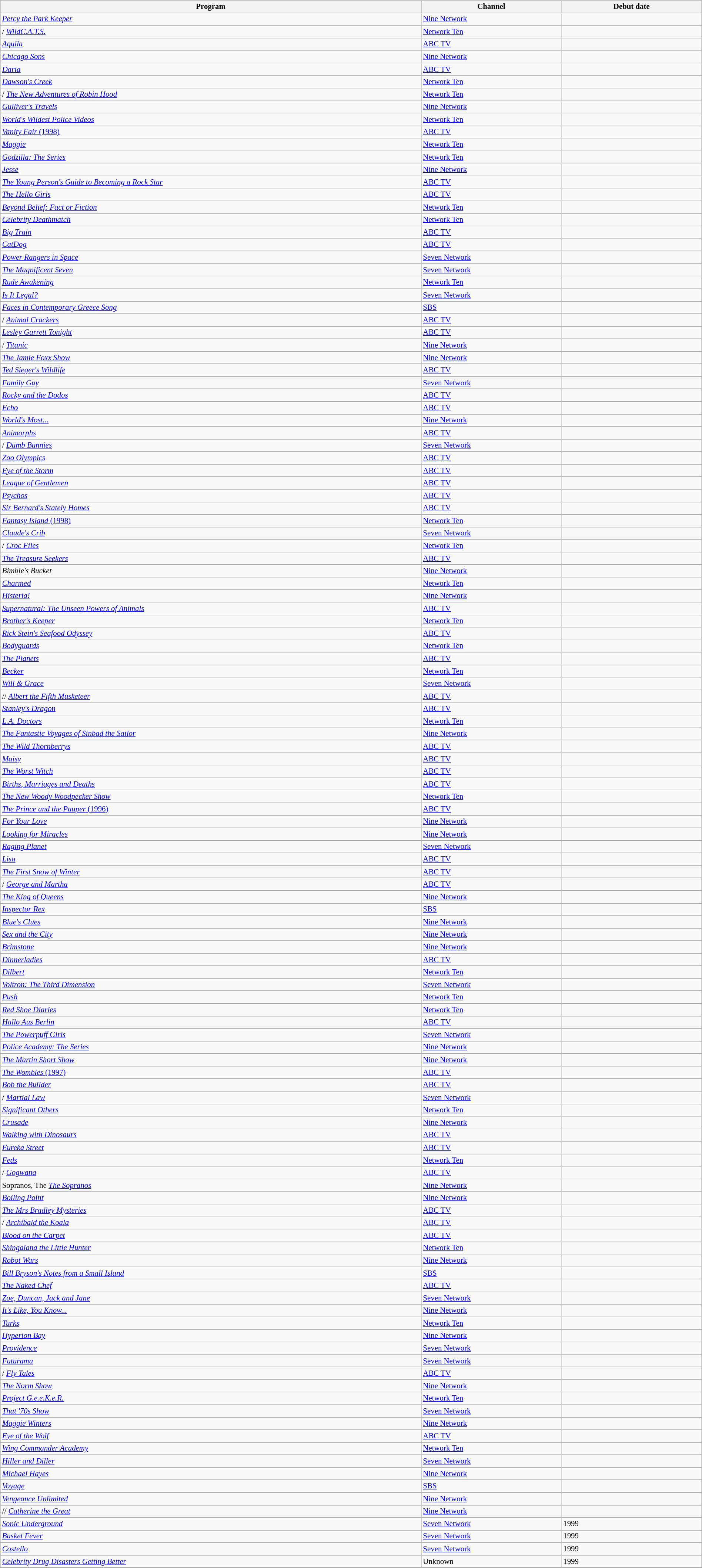<table class="wikitable sortable" width="100%" style="font-size:87%;">
<tr bgcolor="#efefef">
<th width=60%>Program</th>
<th width=20%>Channel</th>
<th width=20%>Debut date</th>
</tr>
<tr>
<td> <em><a href='#'>Percy the Park Keeper</a></em></td>
<td><a href='#'>Nine Network</a></td>
<td></td>
</tr>
<tr>
<td>/ <em><a href='#'>WildC.A.T.S.</a></em></td>
<td><a href='#'>Network Ten</a></td>
<td></td>
</tr>
<tr>
<td> <em><a href='#'>Aquila</a></em></td>
<td><a href='#'>ABC TV</a></td>
<td></td>
</tr>
<tr>
<td> <em><a href='#'>Chicago Sons</a></em></td>
<td><a href='#'>Nine Network</a></td>
<td></td>
</tr>
<tr>
<td> <em><a href='#'>Daria</a></em></td>
<td><a href='#'>ABC TV</a></td>
<td></td>
</tr>
<tr>
<td> <em><a href='#'>Dawson's Creek</a></em></td>
<td><a href='#'>Network Ten</a></td>
<td></td>
</tr>
<tr>
<td>/ <em><a href='#'>The New Adventures of Robin Hood</a></em></td>
<td><a href='#'>Network Ten</a></td>
<td></td>
</tr>
<tr>
<td> <em><a href='#'>Gulliver's Travels</a></em></td>
<td><a href='#'>Nine Network</a></td>
<td></td>
</tr>
<tr>
<td> <em><a href='#'>World's Wildest Police Videos</a></em></td>
<td><a href='#'>Network Ten</a></td>
<td></td>
</tr>
<tr>
<td> <a href='#'><em>Vanity Fair</em> (1998)</a></td>
<td><a href='#'>ABC TV</a></td>
<td></td>
</tr>
<tr>
<td> <em><a href='#'>Maggie</a></em></td>
<td><a href='#'>Network Ten</a></td>
<td></td>
</tr>
<tr>
<td> <em><a href='#'>Godzilla: The Series</a></em></td>
<td><a href='#'>Network Ten</a></td>
<td></td>
</tr>
<tr>
<td> <em><a href='#'>Jesse</a></em></td>
<td><a href='#'>Nine Network</a></td>
<td></td>
</tr>
<tr>
<td> <em><a href='#'>The Young Person's Guide to Becoming a Rock Star</a></em></td>
<td><a href='#'>ABC TV</a></td>
<td></td>
</tr>
<tr>
<td> <em><a href='#'>The Hello Girls</a></em></td>
<td><a href='#'>ABC TV</a></td>
<td></td>
</tr>
<tr>
<td> <em><a href='#'>Beyond Belief: Fact or Fiction</a></em></td>
<td><a href='#'>Network Ten</a></td>
<td></td>
</tr>
<tr>
<td> <em><a href='#'>Celebrity Deathmatch</a></em></td>
<td><a href='#'>Network Ten</a></td>
<td></td>
</tr>
<tr>
<td> <em><a href='#'>Big Train</a></em></td>
<td><a href='#'>ABC TV</a></td>
<td></td>
</tr>
<tr>
<td> <em><a href='#'>CatDog</a></em></td>
<td><a href='#'>ABC TV</a></td>
<td></td>
</tr>
<tr>
<td> <em><a href='#'>Power Rangers in Space</a></em></td>
<td><a href='#'>Seven Network</a></td>
<td></td>
</tr>
<tr>
<td> <em><a href='#'>The Magnificent Seven</a></em></td>
<td><a href='#'>Seven Network</a></td>
<td></td>
</tr>
<tr>
<td> <em><a href='#'>Rude Awakening</a></em></td>
<td><a href='#'>Network Ten</a></td>
<td></td>
</tr>
<tr>
<td> <em><a href='#'>Is It Legal?</a></em></td>
<td><a href='#'>Seven Network</a></td>
<td></td>
</tr>
<tr>
<td> <em><a href='#'>Faces in Contemporary Greece Song</a></em></td>
<td><a href='#'>SBS</a></td>
<td></td>
</tr>
<tr>
<td>/ <em><a href='#'>Animal Crackers</a></em></td>
<td><a href='#'>ABC TV</a></td>
<td></td>
</tr>
<tr>
<td> <em><a href='#'>Lesley Garrett Tonight</a></em></td>
<td><a href='#'>ABC TV</a></td>
<td></td>
</tr>
<tr>
<td>/ <em><a href='#'>Titanic</a></em></td>
<td><a href='#'>Nine Network</a></td>
<td></td>
</tr>
<tr>
<td> <em><a href='#'>The Jamie Foxx Show</a></em></td>
<td><a href='#'>Nine Network</a></td>
<td></td>
</tr>
<tr>
<td> <em><a href='#'>Ted Sieger's Wildlife</a></em></td>
<td><a href='#'>ABC TV</a></td>
<td></td>
</tr>
<tr>
<td> <em><a href='#'>Family Guy</a></em></td>
<td><a href='#'>Seven Network</a></td>
<td></td>
</tr>
<tr>
<td> <em><a href='#'>Rocky and the Dodos</a></em></td>
<td><a href='#'>ABC TV</a></td>
<td></td>
</tr>
<tr>
<td> <em><a href='#'>Echo</a></em></td>
<td><a href='#'>ABC TV</a></td>
<td></td>
</tr>
<tr>
<td> <em><a href='#'>World's Most...</a></em></td>
<td><a href='#'>Nine Network</a></td>
<td></td>
</tr>
<tr>
<td> <em><a href='#'>Animorphs</a></em></td>
<td><a href='#'>ABC TV</a></td>
<td></td>
</tr>
<tr>
<td>/ <em><a href='#'>Dumb Bunnies</a></em></td>
<td><a href='#'>Seven Network</a></td>
<td></td>
</tr>
<tr>
<td> <em><a href='#'>Zoo Olympics</a></em></td>
<td><a href='#'>ABC TV</a></td>
<td></td>
</tr>
<tr>
<td> <em><a href='#'>Eye of the Storm</a></em></td>
<td><a href='#'>ABC TV</a></td>
<td></td>
</tr>
<tr>
<td> <em><a href='#'>League of Gentlemen</a></em></td>
<td><a href='#'>ABC TV</a></td>
<td></td>
</tr>
<tr>
<td> <em><a href='#'>Psychos</a></em></td>
<td><a href='#'>ABC TV</a></td>
<td></td>
</tr>
<tr>
<td> <em><a href='#'>Sir Bernard's Stately Homes</a></em></td>
<td><a href='#'>ABC TV</a></td>
<td></td>
</tr>
<tr>
<td> <a href='#'><em>Fantasy Island</em> (1998)</a></td>
<td><a href='#'>Network Ten</a></td>
<td></td>
</tr>
<tr>
<td> <em><a href='#'>Claude's Crib</a></em></td>
<td><a href='#'>Seven Network</a></td>
<td></td>
</tr>
<tr>
<td>/ <em><a href='#'>Croc Files</a></em></td>
<td><a href='#'>Network Ten</a></td>
<td></td>
</tr>
<tr>
<td> <em><a href='#'>The Treasure Seekers</a></em></td>
<td><a href='#'>ABC TV</a></td>
<td></td>
</tr>
<tr>
<td> <em>Bimble's Bucket</em></td>
<td><a href='#'>Nine Network</a></td>
<td></td>
</tr>
<tr>
<td> <em><a href='#'>Charmed</a></em></td>
<td><a href='#'>Network Ten</a></td>
<td></td>
</tr>
<tr>
<td> <em><a href='#'>Histeria!</a></em></td>
<td><a href='#'>Nine Network</a></td>
<td></td>
</tr>
<tr>
<td> <em><a href='#'>Supernatural: The Unseen Powers of Animals</a></em></td>
<td><a href='#'>ABC TV</a></td>
<td></td>
</tr>
<tr>
<td> <em><a href='#'>Brother's Keeper</a></em></td>
<td><a href='#'>Network Ten</a></td>
<td></td>
</tr>
<tr>
<td> <em><a href='#'>Rick Stein's Seafood Odyssey</a></em></td>
<td><a href='#'>ABC TV</a></td>
<td></td>
</tr>
<tr>
<td> <em><a href='#'>Bodyguards</a></em></td>
<td><a href='#'>Network Ten</a></td>
<td></td>
</tr>
<tr>
<td> <em><a href='#'>The Planets</a></em></td>
<td><a href='#'>ABC TV</a></td>
<td></td>
</tr>
<tr>
<td> <em><a href='#'>Becker</a></em></td>
<td><a href='#'>Network Ten</a></td>
<td></td>
</tr>
<tr>
<td> <em><a href='#'>Will & Grace</a></em></td>
<td><a href='#'>Seven Network</a></td>
<td></td>
</tr>
<tr>
<td>// <em><a href='#'>Albert the Fifth Musketeer</a></em></td>
<td><a href='#'>ABC TV</a></td>
<td></td>
</tr>
<tr>
<td> <em><a href='#'>Stanley's Dragon</a></em></td>
<td><a href='#'>ABC TV</a></td>
<td></td>
</tr>
<tr>
<td> <em><a href='#'>L.A. Doctors</a></em></td>
<td><a href='#'>Network Ten</a></td>
<td></td>
</tr>
<tr>
<td> <em><a href='#'>The Fantastic Voyages of Sinbad the Sailor</a></em></td>
<td><a href='#'>Nine Network</a></td>
<td></td>
</tr>
<tr>
<td> <em><a href='#'>The Wild Thornberrys</a></em></td>
<td><a href='#'>ABC TV</a></td>
<td></td>
</tr>
<tr>
<td> <em><a href='#'>Maisy</a></em></td>
<td><a href='#'>ABC TV</a></td>
<td></td>
</tr>
<tr>
<td> <em><a href='#'>The Worst Witch</a></em></td>
<td><a href='#'>ABC TV</a></td>
<td></td>
</tr>
<tr>
<td> <em><a href='#'>Births, Marriages and Deaths</a></em></td>
<td><a href='#'>ABC TV</a></td>
<td></td>
</tr>
<tr>
<td> <em><a href='#'>The New Woody Woodpecker Show</a></em></td>
<td><a href='#'>Network Ten</a></td>
<td></td>
</tr>
<tr>
<td> <a href='#'><em>The Prince and the Pauper</em> (1996)</a></td>
<td><a href='#'>ABC TV</a></td>
<td></td>
</tr>
<tr>
<td> <em><a href='#'>For Your Love</a></em></td>
<td><a href='#'>Nine Network</a></td>
<td></td>
</tr>
<tr>
<td> <em><a href='#'>Looking for Miracles</a></em></td>
<td><a href='#'>Nine Network</a></td>
<td></td>
</tr>
<tr>
<td> <em><a href='#'>Raging Planet</a></em></td>
<td><a href='#'>Seven Network</a></td>
<td></td>
</tr>
<tr>
<td> <em><a href='#'>Lisa</a></em></td>
<td><a href='#'>ABC TV</a></td>
<td></td>
</tr>
<tr>
<td> <em><a href='#'>The First Snow of Winter</a></em></td>
<td><a href='#'>ABC TV</a></td>
<td></td>
</tr>
<tr>
<td>/ <em><a href='#'>George and Martha</a></em></td>
<td><a href='#'>ABC TV</a></td>
<td></td>
</tr>
<tr>
<td> <em><a href='#'>The King of Queens</a></em></td>
<td><a href='#'>Nine Network</a></td>
<td></td>
</tr>
<tr>
<td> <em><a href='#'>Inspector Rex</a></em></td>
<td><a href='#'>SBS</a></td>
<td></td>
</tr>
<tr>
<td> <em><a href='#'>Blue's Clues</a></em></td>
<td><a href='#'>Nine Network</a></td>
<td></td>
</tr>
<tr>
<td> <em><a href='#'>Sex and the City</a></em></td>
<td><a href='#'>Nine Network</a></td>
<td></td>
</tr>
<tr>
<td> <em><a href='#'>Brimstone</a></em></td>
<td><a href='#'>Nine Network</a></td>
<td></td>
</tr>
<tr>
<td> <em><a href='#'>Dinnerladies</a></em></td>
<td><a href='#'>ABC TV</a></td>
<td></td>
</tr>
<tr>
<td> <em><a href='#'>Dilbert</a></em></td>
<td><a href='#'>Network Ten</a></td>
<td></td>
</tr>
<tr>
<td> <em><a href='#'>Voltron: The Third Dimension</a></em></td>
<td><a href='#'>Seven Network</a></td>
<td></td>
</tr>
<tr>
<td> <em><a href='#'>Push</a></em></td>
<td><a href='#'>Network Ten</a></td>
<td></td>
</tr>
<tr>
<td> <em><a href='#'>Red Shoe Diaries</a></em></td>
<td><a href='#'>Network Ten</a></td>
<td></td>
</tr>
<tr>
<td> <em><a href='#'>Hallo Aus Berlin</a></em></td>
<td><a href='#'>ABC TV</a></td>
<td></td>
</tr>
<tr>
<td> <em><a href='#'>The Powerpuff Girls</a></em></td>
<td><a href='#'>Seven Network</a></td>
<td></td>
</tr>
<tr>
<td> <em><a href='#'>Police Academy: The Series</a></em></td>
<td><a href='#'>Nine Network</a></td>
<td></td>
</tr>
<tr>
<td> <em><a href='#'>The Martin Short Show</a></em></td>
<td><a href='#'>Nine Network</a></td>
<td></td>
</tr>
<tr>
<td> <a href='#'><em>The Wombles</em> (1997)</a></td>
<td><a href='#'>ABC TV</a></td>
<td></td>
</tr>
<tr>
<td> <em><a href='#'>Bob the Builder</a></em></td>
<td><a href='#'>ABC TV</a></td>
<td></td>
</tr>
<tr>
<td>/ <em><a href='#'>Martial Law</a></em></td>
<td><a href='#'>Seven Network</a></td>
<td></td>
</tr>
<tr>
<td> <em><a href='#'>Significant Others</a></em></td>
<td><a href='#'>Network Ten</a></td>
<td></td>
</tr>
<tr>
<td> <em><a href='#'>Crusade</a></em></td>
<td><a href='#'>Nine Network</a></td>
<td></td>
</tr>
<tr>
<td> <em><a href='#'>Walking with Dinosaurs</a></em></td>
<td><a href='#'>ABC TV</a></td>
<td></td>
</tr>
<tr>
<td> <em><a href='#'>Eureka Street</a></em></td>
<td><a href='#'>ABC TV</a></td>
<td></td>
</tr>
<tr>
<td> <em><a href='#'>Feds</a></em></td>
<td><a href='#'>Network Ten</a></td>
<td></td>
</tr>
<tr>
<td>/ <em><a href='#'>Gogwana</a></em></td>
<td><a href='#'>ABC TV</a></td>
<td></td>
</tr>
<tr>
<td><span>Sopranos, The</span>  <em><a href='#'>The Sopranos</a></em></td>
<td><a href='#'>Nine Network</a></td>
<td></td>
</tr>
<tr>
<td> <em><a href='#'>Boiling Point</a></em></td>
<td><a href='#'>Nine Network</a></td>
<td></td>
</tr>
<tr>
<td> <em><a href='#'>The Mrs Bradley Mysteries</a></em></td>
<td><a href='#'>ABC TV</a></td>
<td></td>
</tr>
<tr>
<td>/ <em><a href='#'>Archibald the Koala</a></em></td>
<td><a href='#'>ABC TV</a></td>
<td></td>
</tr>
<tr>
<td> <em><a href='#'>Blood on the Carpet</a></em></td>
<td><a href='#'>ABC TV</a></td>
<td></td>
</tr>
<tr>
<td> <em><a href='#'>Shingalana the Little Hunter</a></em></td>
<td><a href='#'>Network Ten</a></td>
<td></td>
</tr>
<tr>
<td> <em><a href='#'>Robot Wars</a></em></td>
<td><a href='#'>Nine Network</a></td>
<td></td>
</tr>
<tr>
<td> <em><a href='#'>Bill Bryson's Notes from a Small Island</a></em></td>
<td><a href='#'>SBS</a></td>
<td></td>
</tr>
<tr>
<td> <em><a href='#'>The Naked Chef</a></em></td>
<td><a href='#'>ABC TV</a></td>
<td></td>
</tr>
<tr>
<td> <em><a href='#'>Zoe, Duncan, Jack and Jane</a></em></td>
<td><a href='#'>Seven Network</a></td>
<td></td>
</tr>
<tr>
<td> <em><a href='#'>It's Like, You Know...</a></em></td>
<td><a href='#'>Nine Network</a></td>
<td></td>
</tr>
<tr>
<td> <em><a href='#'>Turks</a></em></td>
<td><a href='#'>Network Ten</a></td>
<td></td>
</tr>
<tr>
<td> <em><a href='#'>Hyperion Bay</a></em></td>
<td><a href='#'>Nine Network</a></td>
<td></td>
</tr>
<tr>
<td> <em><a href='#'>Providence</a></em></td>
<td><a href='#'>Seven Network</a></td>
<td></td>
</tr>
<tr>
<td> <em><a href='#'>Futurama</a></em></td>
<td><a href='#'>Seven Network</a></td>
<td></td>
</tr>
<tr>
<td>/ <em><a href='#'>Fly Tales</a></em></td>
<td><a href='#'>ABC TV</a></td>
<td></td>
</tr>
<tr>
<td> <em><a href='#'>The Norm Show</a></em></td>
<td><a href='#'>Nine Network</a></td>
<td></td>
</tr>
<tr>
<td> <em><a href='#'>Project G.e.e.K.e.R.</a></em></td>
<td><a href='#'>Network Ten</a></td>
<td></td>
</tr>
<tr>
<td> <em><a href='#'>That '70s Show</a></em></td>
<td><a href='#'>Seven Network</a></td>
<td></td>
</tr>
<tr>
<td> <em><a href='#'>Maggie Winters</a></em></td>
<td><a href='#'>Nine Network</a></td>
<td></td>
</tr>
<tr>
<td> <em><a href='#'>Eye of the Wolf</a></em></td>
<td><a href='#'>ABC TV</a></td>
<td></td>
</tr>
<tr>
<td> <em><a href='#'>Wing Commander Academy</a></em></td>
<td><a href='#'>Network Ten</a></td>
<td></td>
</tr>
<tr>
<td> <em><a href='#'>Hiller and Diller</a></em></td>
<td><a href='#'>Seven Network</a></td>
<td></td>
</tr>
<tr>
<td> <em><a href='#'>Michael Hayes</a></em></td>
<td><a href='#'>Nine Network</a></td>
<td></td>
</tr>
<tr>
<td> <em><a href='#'>Voyage</a></em></td>
<td><a href='#'>SBS</a></td>
<td></td>
</tr>
<tr>
<td> <em><a href='#'>Vengeance Unlimited</a></em></td>
<td><a href='#'>Nine Network</a></td>
<td></td>
</tr>
<tr>
<td>// <em><a href='#'>Catherine the Great</a></em></td>
<td><a href='#'>Nine Network</a></td>
<td></td>
</tr>
<tr>
<td> <em><a href='#'>Sonic Underground</a></em></td>
<td><a href='#'>Seven Network</a></td>
<td>1999</td>
</tr>
<tr>
<td> <em><a href='#'>Basket Fever</a></em></td>
<td><a href='#'>Seven Network</a></td>
<td>1999</td>
</tr>
<tr>
<td> <em><a href='#'>Costello</a></em></td>
<td><a href='#'>Seven Network</a></td>
<td>1999</td>
</tr>
<tr>
<td> <em><a href='#'>Celebrity Drug Disasters Getting Better</a></em></td>
<td>Unknown</td>
<td>1999</td>
</tr>
</table>
